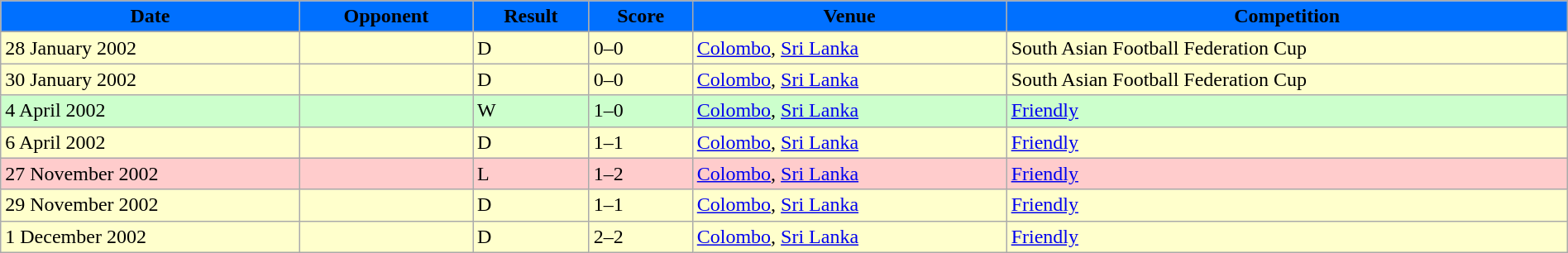<table width=100% class="wikitable">
<tr>
<th style="background:#0070FF;"><span>Date</span></th>
<th style="background:#0070FF;"><span>Opponent</span></th>
<th style="background:#0070FF;"><span>Result</span></th>
<th style="background:#0070FF;"><span>Score</span></th>
<th style="background:#0070FF;"><span>Venue</span></th>
<th style="background:#0070FF;"><span>Competition</span></th>
</tr>
<tr>
</tr>
<tr style="background:#FFFFCC;">
<td>28 January 2002</td>
<td></td>
<td>D</td>
<td>0–0</td>
<td> <a href='#'>Colombo</a>, <a href='#'>Sri Lanka</a></td>
<td>South Asian Football Federation Cup</td>
</tr>
<tr style="background:#FFFFCC;">
<td>30 January 2002</td>
<td></td>
<td>D</td>
<td>0–0</td>
<td> <a href='#'>Colombo</a>, <a href='#'>Sri Lanka</a></td>
<td>South Asian Football Federation Cup</td>
</tr>
<tr style="background:#CCFFCC;">
<td>4 April 2002</td>
<td></td>
<td>W</td>
<td>1–0</td>
<td> <a href='#'>Colombo</a>, <a href='#'>Sri Lanka</a></td>
<td><a href='#'>Friendly</a></td>
</tr>
<tr style="background:#FFFFCC;">
<td>6 April 2002</td>
<td></td>
<td>D</td>
<td>1–1</td>
<td> <a href='#'>Colombo</a>, <a href='#'>Sri Lanka</a></td>
<td><a href='#'>Friendly</a></td>
</tr>
<tr style="background:#FCC;">
<td>27 November 2002</td>
<td></td>
<td>L</td>
<td>1–2</td>
<td> <a href='#'>Colombo</a>, <a href='#'>Sri Lanka</a></td>
<td><a href='#'>Friendly</a></td>
</tr>
<tr style="background:#FFFFCC;">
<td>29 November 2002</td>
<td></td>
<td>D</td>
<td>1–1</td>
<td> <a href='#'>Colombo</a>, <a href='#'>Sri Lanka</a></td>
<td><a href='#'>Friendly</a></td>
</tr>
<tr style="background:#FFFFCC;">
<td>1 December 2002</td>
<td></td>
<td>D</td>
<td>2–2</td>
<td> <a href='#'>Colombo</a>, <a href='#'>Sri Lanka</a></td>
<td><a href='#'>Friendly</a></td>
</tr>
</table>
